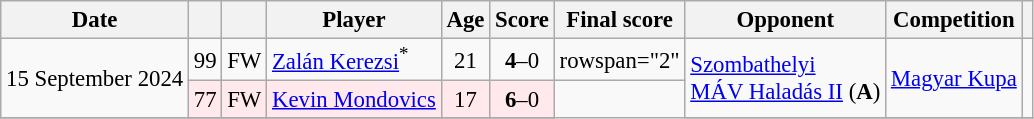<table class="wikitable sortable" style="text-align:center; font-size:95%;">
<tr>
<th>Date</th>
<th></th>
<th></th>
<th>Player</th>
<th>Age</th>
<th>Score</th>
<th>Final score</th>
<th>Opponent</th>
<th>Competition</th>
<th class="unsortable"></th>
</tr>
<tr>
<td rowspan="2" data-sort-value="1">15 September 2024</td>
<td>99</td>
<td>FW</td>
<td style="text-align:left;" data-sort-value="Kerezsi"> <a href='#'>Zalán Kerezsi</a><sup>*</sup></td>
<td>21</td>
<td><strong>4</strong>–0</td>
<td>rowspan="2" </td>
<td rowspan="2" style="text-align:left;"><a href='#'>Szombathelyi<br>MÁV Haladás II</a> (<strong>A</strong>)</td>
<td rowspan="2" style="text-align:left;"><a href='#'>Magyar Kupa</a></td>
<td rowspan="2"></td>
</tr>
<tr bgcolor="#ffe9ec">
<td>77</td>
<td>FW</td>
<td style="text-align:left;" data-sort-value="Mondovics"> <a href='#'>Kevin Mondovics</a></td>
<td>17</td>
<td><strong>6</strong>–0</td>
</tr>
<tr>
</tr>
</table>
